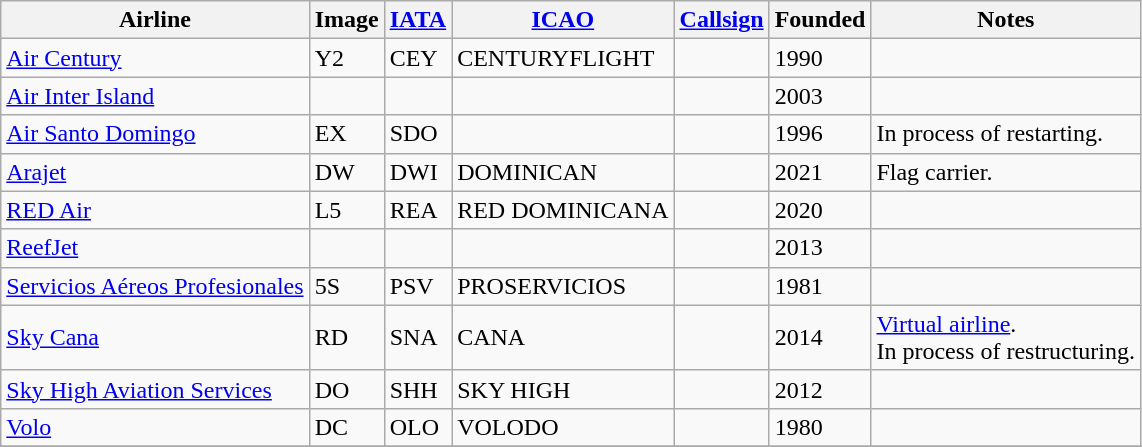<table class="wikitable sortable">
<tr valign="middle">
<th>Airline</th>
<th class="unsortable">Image</th>
<th><a href='#'>IATA</a></th>
<th><a href='#'>ICAO</a></th>
<th><a href='#'>Callsign</a></th>
<th>Founded</th>
<th class="unsortable">Notes</th>
</tr>
<tr>
<td><a href='#'>Air Century</a></td>
<td>Y2</td>
<td>CEY</td>
<td>CENTURYFLIGHT</td>
<td></td>
<td>1990</td>
<td></td>
</tr>
<tr>
<td><a href='#'>Air Inter Island</a></td>
<td></td>
<td></td>
<td></td>
<td></td>
<td>2003</td>
<td></td>
</tr>
<tr>
<td><a href='#'>Air Santo Domingo</a></td>
<td>EX</td>
<td>SDO</td>
<td></td>
<td></td>
<td>1996</td>
<td>In process of restarting.</td>
</tr>
<tr>
<td><a href='#'>Arajet</a></td>
<td>DW</td>
<td>DWI</td>
<td>DOMINICAN</td>
<td></td>
<td>2021</td>
<td>Flag carrier.</td>
</tr>
<tr>
<td><a href='#'>RED Air</a></td>
<td>L5</td>
<td>REA</td>
<td>RED DOMINICANA</td>
<td></td>
<td>2020</td>
<td></td>
</tr>
<tr>
<td><a href='#'>ReefJet</a></td>
<td></td>
<td></td>
<td></td>
<td></td>
<td>2013</td>
<td></td>
</tr>
<tr>
<td><a href='#'>Servicios Aéreos Profesionales</a></td>
<td>5S</td>
<td>PSV</td>
<td>PROSERVICIOS</td>
<td></td>
<td>1981</td>
</tr>
<tr>
<td><a href='#'>Sky Cana</a></td>
<td>RD</td>
<td>SNA</td>
<td>CANA</td>
<td></td>
<td>2014</td>
<td><a href='#'>Virtual airline</a>. <br> In process of restructuring.</td>
</tr>
<tr>
<td><a href='#'>Sky High Aviation Services</a></td>
<td>DO</td>
<td>SHH</td>
<td>SKY HIGH</td>
<td></td>
<td>2012</td>
<td></td>
</tr>
<tr>
<td><a href='#'>Volo</a></td>
<td>DC</td>
<td>OLO</td>
<td>VOLODO</td>
<td></td>
<td>1980</td>
<td></td>
</tr>
<tr>
</tr>
</table>
